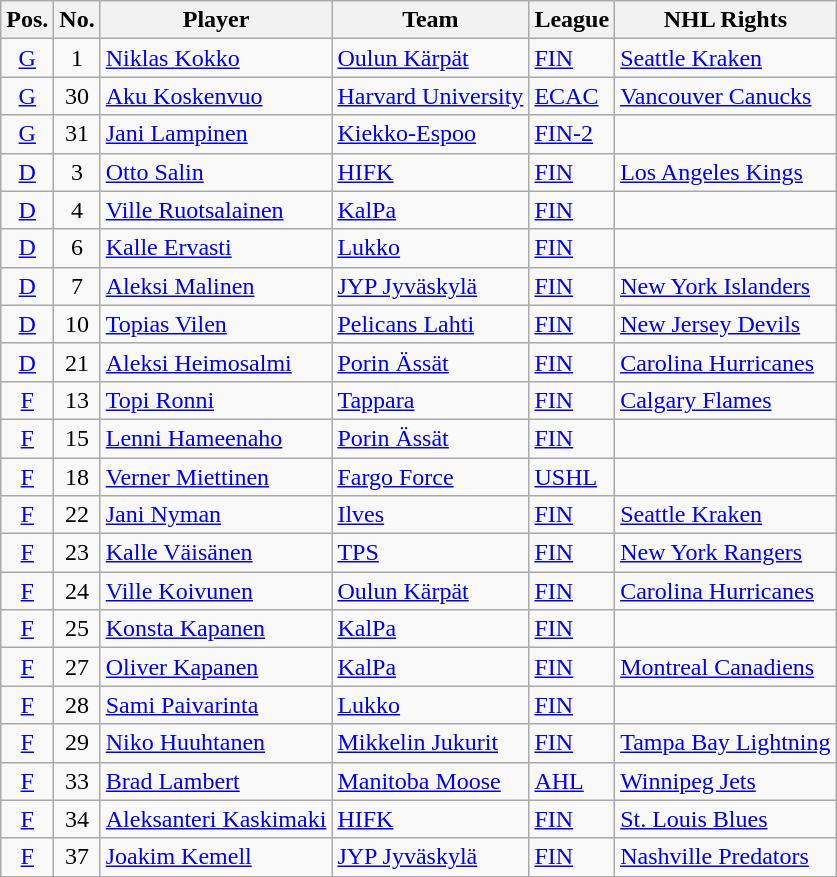<table class="wikitable sortable">
<tr>
<th>Pos.</th>
<th>No.</th>
<th>Player</th>
<th>Team</th>
<th>League</th>
<th>NHL Rights</th>
</tr>
<tr>
<td style="text-align:center;"><a href='#'>G</a></td>
<td style="text-align:center;">1</td>
<td><a href='#'>Niklas Kokko</a></td>
<td> <a href='#'>Oulun Kärpät</a></td>
<td> <a href='#'>FIN</a></td>
<td><a href='#'>Seattle Kraken</a></td>
</tr>
<tr>
<td style="text-align:center;"><a href='#'>G</a></td>
<td style="text-align:center;">30</td>
<td><a href='#'>Aku Koskenvuo</a></td>
<td> <a href='#'>Harvard University</a></td>
<td> <a href='#'>ECAC</a></td>
<td><a href='#'>Vancouver Canucks</a></td>
</tr>
<tr>
<td style="text-align:center;"><a href='#'>G</a></td>
<td style="text-align:center;">31</td>
<td><a href='#'>Jani Lampinen</a></td>
<td> <a href='#'>Kiekko-Espoo</a></td>
<td> <a href='#'>FIN-2</a></td>
<td></td>
</tr>
<tr>
<td style="text-align:center;"><a href='#'>D</a></td>
<td style="text-align:center;">3</td>
<td><a href='#'>Otto Salin</a></td>
<td> <a href='#'>HIFK</a></td>
<td> <a href='#'>FIN</a></td>
<td><a href='#'>Los Angeles Kings</a></td>
</tr>
<tr>
<td style="text-align:center;"><a href='#'>D</a></td>
<td style="text-align:center;">4</td>
<td><a href='#'>Ville Ruotsalainen</a></td>
<td> <a href='#'>KalPa</a></td>
<td> <a href='#'>FIN</a></td>
<td></td>
</tr>
<tr>
<td style="text-align:center;"><a href='#'>D</a></td>
<td style="text-align:center;">6</td>
<td><a href='#'>Kalle Ervasti</a></td>
<td> <a href='#'>Lukko</a></td>
<td> <a href='#'>FIN</a></td>
<td></td>
</tr>
<tr>
<td style="text-align:center;"><a href='#'>D</a></td>
<td style="text-align:center;">7</td>
<td><a href='#'>Aleksi Malinen</a></td>
<td> <a href='#'>JYP Jyväskylä</a></td>
<td> <a href='#'>FIN</a></td>
<td><a href='#'>New York Islanders</a></td>
</tr>
<tr>
<td style="text-align:center;"><a href='#'>D</a></td>
<td style="text-align:center;">10</td>
<td><a href='#'>Topias Vilen</a></td>
<td> <a href='#'>Pelicans Lahti</a></td>
<td> <a href='#'>FIN</a></td>
<td><a href='#'>New Jersey Devils</a></td>
</tr>
<tr>
<td style="text-align:center;"><a href='#'>D</a></td>
<td style="text-align:center;">21</td>
<td><a href='#'>Aleksi Heimosalmi</a></td>
<td> <a href='#'>Porin Ässät</a></td>
<td> <a href='#'>FIN</a></td>
<td><a href='#'>Carolina Hurricanes</a></td>
</tr>
<tr>
<td style="text-align:center;"><a href='#'>F</a></td>
<td style="text-align:center;">13</td>
<td><a href='#'>Topi Ronni</a></td>
<td> <a href='#'>Tappara</a></td>
<td> <a href='#'>FIN</a></td>
<td><a href='#'>Calgary Flames</a></td>
</tr>
<tr>
<td style="text-align:center;"><a href='#'>F</a></td>
<td style="text-align:center;">15</td>
<td><a href='#'>Lenni Hameenaho</a></td>
<td> <a href='#'>Porin Ässät</a></td>
<td> <a href='#'>FIN</a></td>
<td></td>
</tr>
<tr>
<td style="text-align:center;"><a href='#'>F</a></td>
<td style="text-align:center;">18</td>
<td><a href='#'>Verner Miettinen</a></td>
<td> <a href='#'>Fargo Force</a></td>
<td> <a href='#'>USHL</a></td>
<td></td>
</tr>
<tr>
<td style="text-align:center;"><a href='#'>F</a></td>
<td style="text-align:center;">22</td>
<td><a href='#'>Jani Nyman</a></td>
<td> <a href='#'>Ilves</a></td>
<td> <a href='#'>FIN</a></td>
<td><a href='#'>Seattle Kraken</a></td>
</tr>
<tr>
<td style="text-align:center;"><a href='#'>F</a></td>
<td style="text-align:center;">23</td>
<td><a href='#'>Kalle Väisänen</a></td>
<td> <a href='#'>TPS</a></td>
<td> <a href='#'>FIN</a></td>
<td><a href='#'>New York Rangers</a></td>
</tr>
<tr>
<td style="text-align:center;"><a href='#'>F</a></td>
<td style="text-align:center;">24</td>
<td><a href='#'>Ville Koivunen</a></td>
<td> <a href='#'>Oulun Kärpät</a></td>
<td> <a href='#'>FIN</a></td>
<td><a href='#'>Carolina Hurricanes</a></td>
</tr>
<tr>
<td style="text-align:center;"><a href='#'>F</a></td>
<td style="text-align:center;">25</td>
<td><a href='#'>Konsta Kapanen</a></td>
<td> <a href='#'>KalPa</a></td>
<td> <a href='#'>FIN</a></td>
<td></td>
</tr>
<tr>
<td style="text-align:center;"><a href='#'>F</a></td>
<td style="text-align:center;">27</td>
<td><a href='#'>Oliver Kapanen</a></td>
<td> <a href='#'>KalPa</a></td>
<td> <a href='#'>FIN</a></td>
<td><a href='#'>Montreal Canadiens</a></td>
</tr>
<tr>
<td style="text-align:center;"><a href='#'>F</a></td>
<td style="text-align:center;">28</td>
<td><a href='#'>Sami Paivarinta</a></td>
<td> <a href='#'>Lukko</a></td>
<td> <a href='#'>FIN</a></td>
<td></td>
</tr>
<tr>
<td style="text-align:center;"><a href='#'>F</a></td>
<td style="text-align:center;">29</td>
<td><a href='#'>Niko Huuhtanen</a></td>
<td> <a href='#'>Mikkelin Jukurit</a></td>
<td> <a href='#'>FIN</a></td>
<td><a href='#'>Tampa Bay Lightning</a></td>
</tr>
<tr>
<td style="text-align:center;"><a href='#'>F</a></td>
<td style="text-align:center;">33</td>
<td><a href='#'>Brad Lambert</a></td>
<td> <a href='#'>Manitoba Moose</a></td>
<td> <a href='#'>AHL</a></td>
<td><a href='#'>Winnipeg Jets</a></td>
</tr>
<tr>
<td style="text-align:center;"><a href='#'>F</a></td>
<td style="text-align:center;">34</td>
<td><a href='#'>Aleksanteri Kaskimaki</a></td>
<td> <a href='#'>HIFK</a></td>
<td> <a href='#'>FIN</a></td>
<td><a href='#'>St. Louis Blues</a></td>
</tr>
<tr>
<td style="text-align:center;"><a href='#'>F</a></td>
<td style="text-align:center;">37</td>
<td><a href='#'>Joakim Kemell</a></td>
<td> <a href='#'>JYP Jyväskylä</a></td>
<td> <a href='#'>FIN</a></td>
<td><a href='#'>Nashville Predators</a></td>
</tr>
</table>
